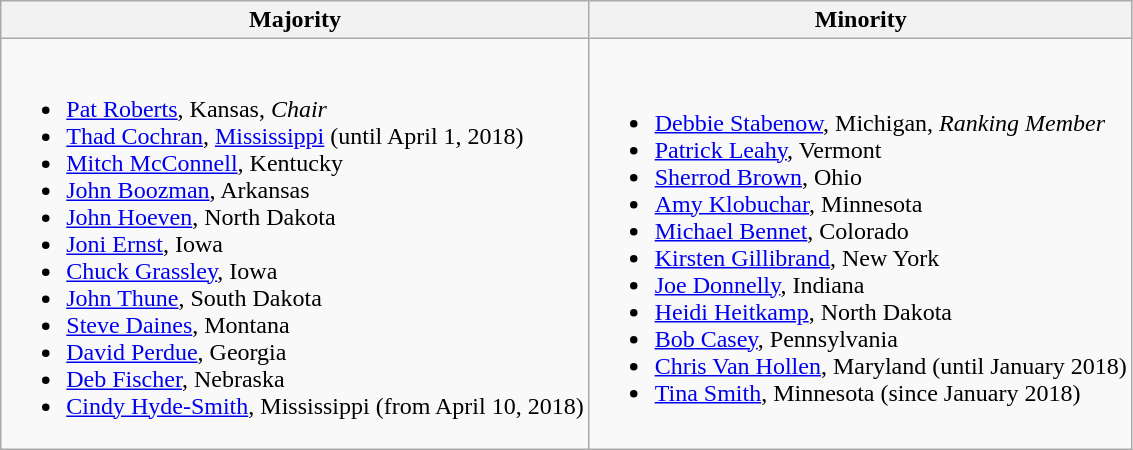<table class=wikitable>
<tr>
<th>Majority</th>
<th>Minority</th>
</tr>
<tr>
<td><br><ul><li><a href='#'>Pat Roberts</a>, Kansas, <em>Chair</em></li><li><a href='#'>Thad Cochran</a>, <a href='#'>Mississippi</a> (until April 1, 2018)</li><li><a href='#'>Mitch McConnell</a>, Kentucky</li><li><a href='#'>John Boozman</a>, Arkansas</li><li><a href='#'>John Hoeven</a>, North Dakota</li><li><a href='#'>Joni Ernst</a>, Iowa</li><li><a href='#'>Chuck Grassley</a>, Iowa</li><li><a href='#'>John Thune</a>, South Dakota</li><li><a href='#'>Steve Daines</a>, Montana</li><li><a href='#'>David Perdue</a>, Georgia</li><li><a href='#'>Deb Fischer</a>, Nebraska</li><li><a href='#'>Cindy Hyde-Smith</a>, Mississippi (from April 10, 2018)</li></ul></td>
<td><br><ul><li><a href='#'>Debbie Stabenow</a>, Michigan, <em>Ranking Member</em></li><li><a href='#'>Patrick Leahy</a>, Vermont</li><li><a href='#'>Sherrod Brown</a>, Ohio</li><li><a href='#'>Amy Klobuchar</a>, Minnesota</li><li><a href='#'>Michael Bennet</a>, Colorado</li><li><a href='#'>Kirsten Gillibrand</a>, New York</li><li><a href='#'>Joe Donnelly</a>, Indiana</li><li><a href='#'>Heidi Heitkamp</a>, North Dakota</li><li><a href='#'>Bob Casey</a>, Pennsylvania</li><li><a href='#'>Chris Van Hollen</a>, Maryland (until January 2018)</li><li><a href='#'>Tina Smith</a>, Minnesota (since January 2018)</li></ul></td>
</tr>
</table>
